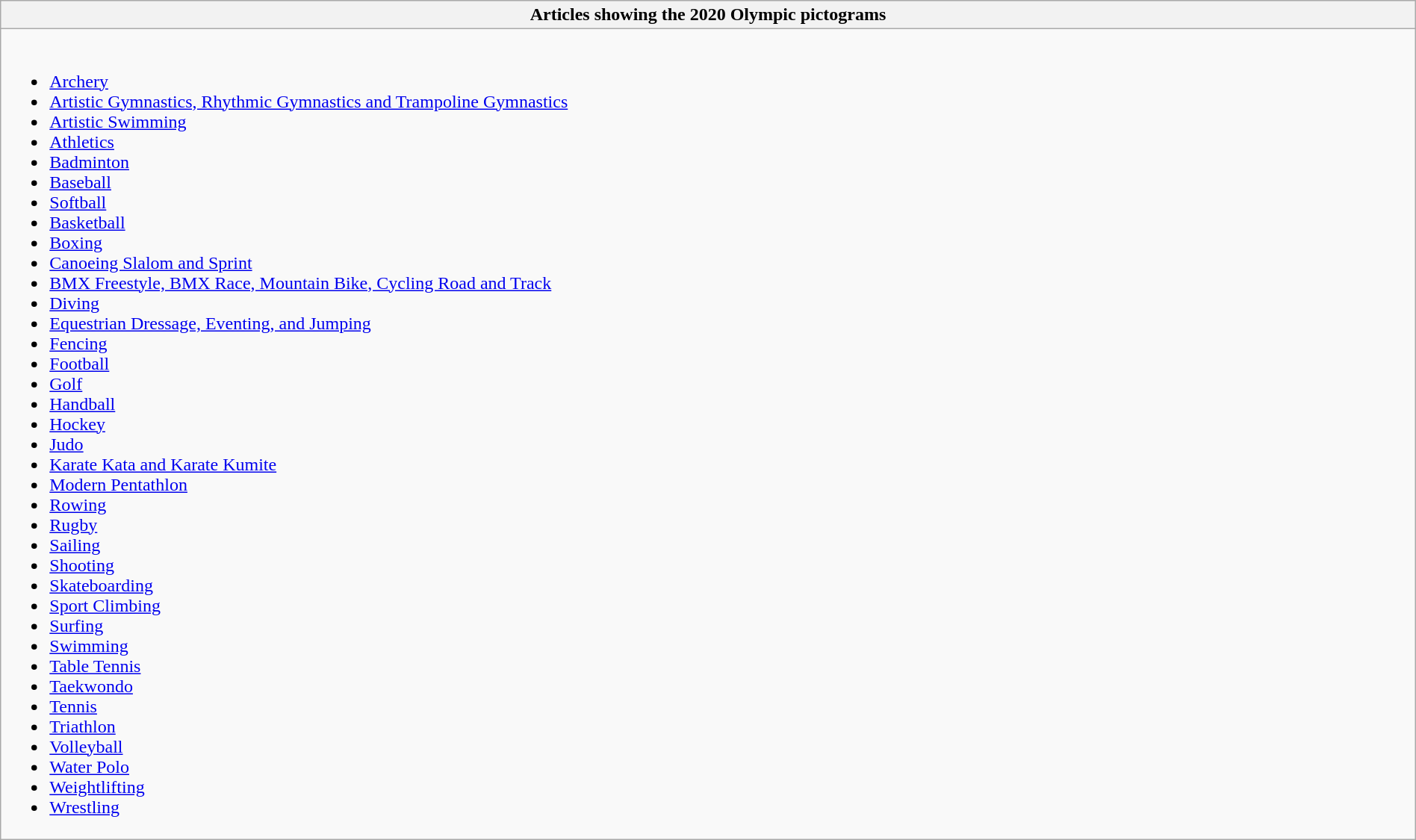<table class="wikitable mw-collapsible" style="width:100%;">
<tr>
<th>Articles showing the 2020 Olympic pictograms</th>
</tr>
<tr>
<td><br><ul><li><a href='#'>Archery</a></li><li><a href='#'>Artistic Gymnastics, Rhythmic Gymnastics and Trampoline Gymnastics</a></li><li><a href='#'>Artistic Swimming</a></li><li><a href='#'>Athletics</a></li><li><a href='#'>Badminton</a></li><li><a href='#'>Baseball</a></li><li><a href='#'>Softball</a></li><li><a href='#'>Basketball</a></li><li><a href='#'>Boxing</a></li><li><a href='#'>Canoeing Slalom and Sprint</a></li><li><a href='#'>BMX Freestyle, BMX Race, Mountain Bike, Cycling Road and Track</a></li><li><a href='#'>Diving</a></li><li><a href='#'>Equestrian Dressage, Eventing, and Jumping</a></li><li><a href='#'>Fencing</a></li><li><a href='#'>Football</a></li><li><a href='#'>Golf</a></li><li><a href='#'>Handball</a></li><li><a href='#'>Hockey</a></li><li><a href='#'>Judo</a></li><li><a href='#'>Karate Kata and Karate Kumite</a></li><li><a href='#'>Modern Pentathlon</a></li><li><a href='#'>Rowing</a></li><li><a href='#'>Rugby</a></li><li><a href='#'>Sailing</a></li><li><a href='#'>Shooting</a></li><li><a href='#'>Skateboarding</a></li><li><a href='#'>Sport Climbing</a></li><li><a href='#'>Surfing</a></li><li><a href='#'>Swimming</a></li><li><a href='#'>Table Tennis</a></li><li><a href='#'>Taekwondo</a></li><li><a href='#'>Tennis</a></li><li><a href='#'>Triathlon</a></li><li><a href='#'>Volleyball</a></li><li><a href='#'>Water Polo</a></li><li><a href='#'>Weightlifting</a></li><li><a href='#'>Wrestling</a></li></ul></td>
</tr>
</table>
